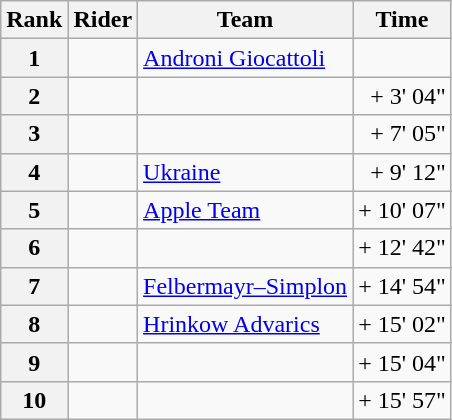<table class="wikitable">
<tr>
<th scope="col">Rank</th>
<th scope="col">Rider</th>
<th scope="col">Team</th>
<th scope="col">Time</th>
</tr>
<tr>
<th scope="row">1</th>
<td> </td>
<td><a href='#'>Androni Giocattoli</a></td>
<td></td>
</tr>
<tr>
<th scope="row">2</th>
<td></td>
<td></td>
<td align="right">+ 3' 04"</td>
</tr>
<tr>
<th scope="row">3</th>
<td></td>
<td></td>
<td align="right">+ 7' 05"</td>
</tr>
<tr>
<th scope="row">4</th>
<td></td>
<td><a href='#'>Ukraine</a></td>
<td align="right">+ 9' 12"</td>
</tr>
<tr>
<th scope="row">5</th>
<td></td>
<td><a href='#'>Apple Team</a></td>
<td align="right">+ 10' 07"</td>
</tr>
<tr>
<th scope="row">6</th>
<td></td>
<td></td>
<td align="right">+ 12' 42"</td>
</tr>
<tr>
<th scope="row">7</th>
<td></td>
<td><a href='#'>Felbermayr–Simplon</a></td>
<td align="right">+ 14' 54"</td>
</tr>
<tr>
<th scope="row">8</th>
<td></td>
<td><a href='#'>Hrinkow Advarics</a></td>
<td align="right">+ 15' 02"</td>
</tr>
<tr>
<th scope="row">9</th>
<td></td>
<td></td>
<td align="right">+ 15' 04"</td>
</tr>
<tr>
<th scope="row">10</th>
<td></td>
<td></td>
<td align="right">+ 15' 57"</td>
</tr>
</table>
